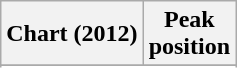<table class="wikitable sortable">
<tr>
<th>Chart (2012)</th>
<th>Peak<br>position</th>
</tr>
<tr>
</tr>
<tr>
</tr>
<tr>
</tr>
</table>
